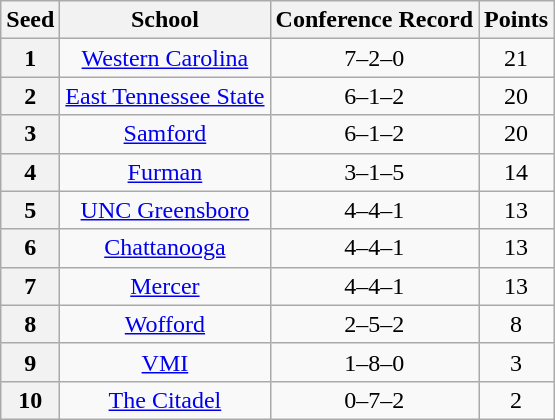<table class="wikitable" style="text-align:center">
<tr>
<th>Seed</th>
<th>School</th>
<th>Conference Record</th>
<th>Points</th>
</tr>
<tr>
<th>1</th>
<td><a href='#'>Western Carolina</a></td>
<td>7–2–0</td>
<td>21</td>
</tr>
<tr>
<th>2</th>
<td><a href='#'>East Tennessee State</a></td>
<td>6–1–2</td>
<td>20</td>
</tr>
<tr>
<th>3</th>
<td><a href='#'>Samford</a></td>
<td>6–1–2</td>
<td>20</td>
</tr>
<tr>
<th>4</th>
<td><a href='#'>Furman</a></td>
<td>3–1–5</td>
<td>14</td>
</tr>
<tr>
<th>5</th>
<td><a href='#'>UNC Greensboro</a></td>
<td>4–4–1</td>
<td>13</td>
</tr>
<tr>
<th>6</th>
<td><a href='#'>Chattanooga</a></td>
<td>4–4–1</td>
<td>13</td>
</tr>
<tr>
<th>7</th>
<td><a href='#'>Mercer</a></td>
<td>4–4–1</td>
<td>13</td>
</tr>
<tr>
<th>8</th>
<td><a href='#'>Wofford</a></td>
<td>2–5–2</td>
<td>8</td>
</tr>
<tr>
<th>9</th>
<td><a href='#'>VMI</a></td>
<td>1–8–0</td>
<td>3</td>
</tr>
<tr>
<th>10</th>
<td><a href='#'>The Citadel</a></td>
<td>0–7–2</td>
<td>2</td>
</tr>
</table>
